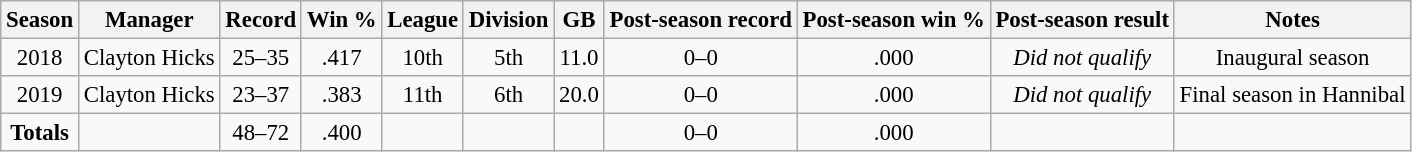<table class="wikitable sortable" style="font-size: 95%; text-align:center;">
<tr>
<th>Season</th>
<th>Manager</th>
<th>Record</th>
<th>Win %</th>
<th>League</th>
<th>Division</th>
<th>GB</th>
<th>Post-season record</th>
<th>Post-season win %</th>
<th>Post-season result</th>
<th>Notes</th>
</tr>
<tr>
<td>2018</td>
<td>Clayton Hicks</td>
<td>25–35</td>
<td>.417</td>
<td>10th</td>
<td>5th</td>
<td>11.0</td>
<td>0–0</td>
<td>.000</td>
<td><em>Did not qualify</em></td>
<td>Inaugural season</td>
</tr>
<tr>
<td>2019</td>
<td>Clayton Hicks</td>
<td>23–37</td>
<td>.383</td>
<td>11th</td>
<td>6th</td>
<td>20.0</td>
<td>0–0</td>
<td>.000</td>
<td><em>Did not qualify</em></td>
<td>Final season in Hannibal</td>
</tr>
<tr>
<td><strong>Totals</strong></td>
<td></td>
<td>48–72</td>
<td>.400</td>
<td></td>
<td></td>
<td></td>
<td>0–0</td>
<td>.000</td>
<td></td>
<td></td>
</tr>
</table>
